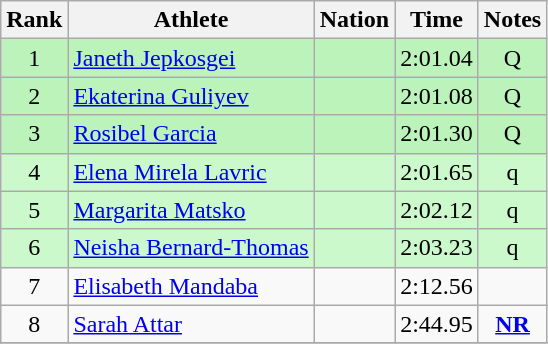<table class="wikitable sortable" style="text-align:center">
<tr>
<th>Rank</th>
<th>Athlete</th>
<th>Nation</th>
<th>Time</th>
<th>Notes</th>
</tr>
<tr bgcolor=bbf3bb>
<td>1</td>
<td align=left><a href='#'>Janeth Jepkosgei</a></td>
<td align=left></td>
<td>2:01.04</td>
<td>Q</td>
</tr>
<tr bgcolor=bbf3bb>
<td>2</td>
<td align=left><a href='#'>Ekaterina Guliyev</a></td>
<td align=left></td>
<td>2:01.08</td>
<td>Q</td>
</tr>
<tr bgcolor=bbf3bb>
<td>3</td>
<td align=left><a href='#'>Rosibel Garcia</a></td>
<td align=left></td>
<td>2:01.30</td>
<td>Q</td>
</tr>
<tr bgcolor=#ccf9cc>
<td>4</td>
<td align=left><a href='#'>Elena Mirela Lavric</a></td>
<td align=left></td>
<td>2:01.65</td>
<td>q</td>
</tr>
<tr bgcolor=#ccf9cc>
<td>5</td>
<td align=left><a href='#'>Margarita Matsko</a></td>
<td align=left></td>
<td>2:02.12</td>
<td>q</td>
</tr>
<tr bgcolor=#ccf9cc>
<td>6</td>
<td align=left><a href='#'>Neisha Bernard-Thomas</a></td>
<td align=left></td>
<td>2:03.23</td>
<td>q</td>
</tr>
<tr>
<td>7</td>
<td align=left><a href='#'>Elisabeth Mandaba</a></td>
<td align=left></td>
<td>2:12.56</td>
<td></td>
</tr>
<tr>
<td>8</td>
<td align=left><a href='#'>Sarah Attar</a></td>
<td align=left></td>
<td>2:44.95</td>
<td><strong><a href='#'>NR</a></strong></td>
</tr>
<tr>
</tr>
</table>
